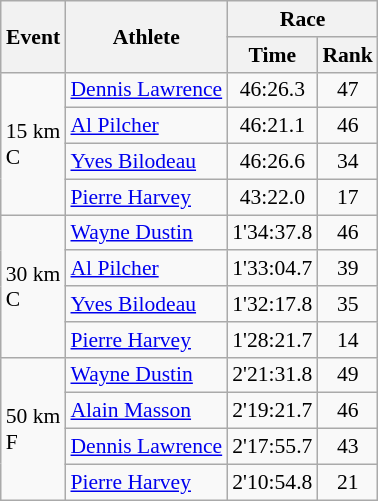<table class="wikitable" border="1" style="font-size:90%">
<tr>
<th rowspan=2>Event</th>
<th rowspan=2>Athlete</th>
<th colspan=2>Race</th>
</tr>
<tr>
<th>Time</th>
<th>Rank</th>
</tr>
<tr>
<td rowspan=4>15 km <br> C</td>
<td><a href='#'>Dennis Lawrence</a></td>
<td align=center>46:26.3</td>
<td align=center>47</td>
</tr>
<tr>
<td><a href='#'>Al Pilcher</a></td>
<td align=center>46:21.1</td>
<td align=center>46</td>
</tr>
<tr>
<td><a href='#'>Yves Bilodeau</a></td>
<td align=center>46:26.6</td>
<td align=center>34</td>
</tr>
<tr>
<td><a href='#'>Pierre Harvey</a></td>
<td align=center>43:22.0</td>
<td align=center>17</td>
</tr>
<tr>
<td rowspan=4>30 km <br> C</td>
<td><a href='#'>Wayne Dustin</a></td>
<td align=center>1'34:37.8</td>
<td align=center>46</td>
</tr>
<tr>
<td><a href='#'>Al Pilcher</a></td>
<td align=center>1'33:04.7</td>
<td align=center>39</td>
</tr>
<tr>
<td><a href='#'>Yves Bilodeau</a></td>
<td align=center>1'32:17.8</td>
<td align=center>35</td>
</tr>
<tr>
<td><a href='#'>Pierre Harvey</a></td>
<td align=center>1'28:21.7</td>
<td align=center>14</td>
</tr>
<tr>
<td rowspan=4>50 km <br> F</td>
<td><a href='#'>Wayne Dustin</a></td>
<td align=center>2'21:31.8</td>
<td align=center>49</td>
</tr>
<tr>
<td><a href='#'>Alain Masson</a></td>
<td align=center>2'19:21.7</td>
<td align=center>46</td>
</tr>
<tr>
<td><a href='#'>Dennis Lawrence</a></td>
<td align=center>2'17:55.7</td>
<td align=center>43</td>
</tr>
<tr>
<td><a href='#'>Pierre Harvey</a></td>
<td align=center>2'10:54.8</td>
<td align=center>21</td>
</tr>
</table>
